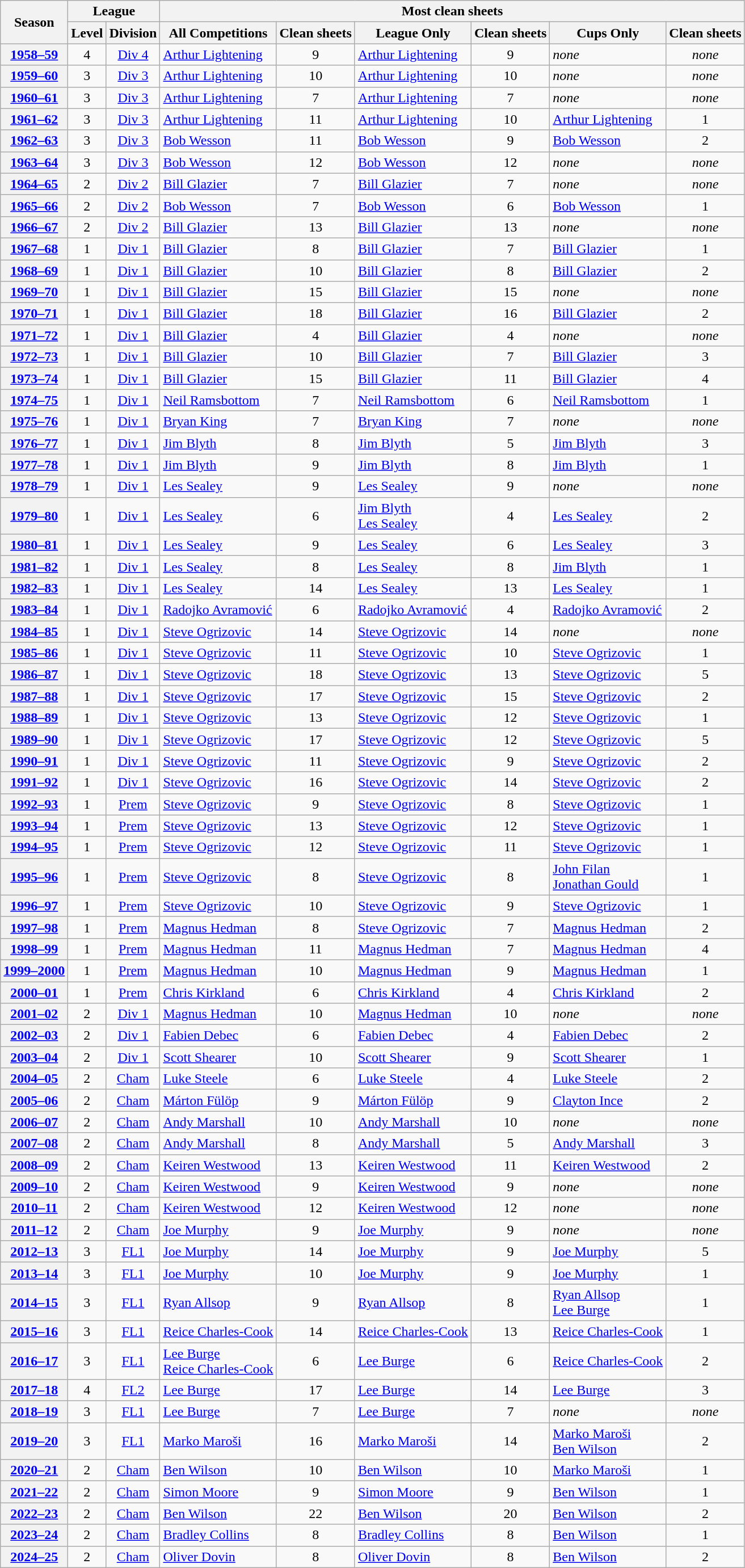<table class="wikitable sortable" style="text-align: center">
<tr>
<th rowspan=2>Season</th>
<th colspan=2>League</th>
<th colspan=6>Most clean sheets</th>
</tr>
<tr>
<th>Level</th>
<th>Division</th>
<th>All Competitions</th>
<th>Clean sheets</th>
<th>League Only</th>
<th>Clean sheets</th>
<th>Cups Only</th>
<th>Clean sheets</th>
</tr>
<tr>
<th><a href='#'>1958–59</a></th>
<td>4</td>
<td><a href='#'>Div 4</a></td>
<td align=left> <a href='#'>Arthur Lightening</a></td>
<td>9</td>
<td align=left> <a href='#'>Arthur Lightening</a></td>
<td>9</td>
<td align=left> <em>none</em></td>
<td><em>none</em></td>
</tr>
<tr>
<th><a href='#'>1959–60</a></th>
<td>3</td>
<td><a href='#'>Div 3</a></td>
<td align=left> <a href='#'>Arthur Lightening</a></td>
<td>10</td>
<td align=left> <a href='#'>Arthur Lightening</a></td>
<td>10</td>
<td align=left> <em>none</em></td>
<td><em>none</em></td>
</tr>
<tr>
<th><a href='#'>1960–61</a></th>
<td>3</td>
<td><a href='#'>Div 3</a></td>
<td align=left> <a href='#'>Arthur Lightening</a></td>
<td>7</td>
<td align=left> <a href='#'>Arthur Lightening</a></td>
<td>7</td>
<td align=left> <em>none</em></td>
<td><em>none</em></td>
</tr>
<tr>
<th><a href='#'>1961–62</a></th>
<td>3</td>
<td><a href='#'>Div 3</a></td>
<td align=left> <a href='#'>Arthur Lightening</a></td>
<td>11</td>
<td align=left> <a href='#'>Arthur Lightening</a></td>
<td>10</td>
<td align=left> <a href='#'>Arthur Lightening</a></td>
<td>1</td>
</tr>
<tr>
<th><a href='#'>1962–63</a></th>
<td>3</td>
<td><a href='#'>Div 3</a></td>
<td align=left> <a href='#'>Bob Wesson</a></td>
<td>11</td>
<td align=left> <a href='#'>Bob Wesson</a></td>
<td>9</td>
<td align=left> <a href='#'>Bob Wesson</a></td>
<td>2</td>
</tr>
<tr>
<th><a href='#'>1963–64</a></th>
<td>3</td>
<td><a href='#'>Div 3</a></td>
<td align=left> <a href='#'>Bob Wesson</a></td>
<td>12</td>
<td align=left> <a href='#'>Bob Wesson</a></td>
<td>12</td>
<td align=left> <em>none</em></td>
<td><em>none</em></td>
</tr>
<tr>
<th><a href='#'>1964–65</a></th>
<td>2</td>
<td><a href='#'>Div 2</a></td>
<td align=left> <a href='#'>Bill Glazier</a></td>
<td>7</td>
<td align=left> <a href='#'>Bill Glazier</a></td>
<td>7</td>
<td align=left> <em>none</em></td>
<td><em>none</em></td>
</tr>
<tr>
<th><a href='#'>1965–66</a></th>
<td>2</td>
<td><a href='#'>Div 2</a></td>
<td align=left> <a href='#'>Bob Wesson</a></td>
<td>7</td>
<td align=left> <a href='#'>Bob Wesson</a></td>
<td>6</td>
<td align=left> <a href='#'>Bob Wesson</a></td>
<td>1</td>
</tr>
<tr>
<th><a href='#'>1966–67</a></th>
<td>2</td>
<td><a href='#'>Div 2</a></td>
<td align=left> <a href='#'>Bill Glazier</a></td>
<td>13</td>
<td align=left> <a href='#'>Bill Glazier</a></td>
<td>13</td>
<td align=left> <em>none</em></td>
<td><em>none</em></td>
</tr>
<tr>
<th><a href='#'>1967–68</a></th>
<td>1</td>
<td><a href='#'>Div 1</a></td>
<td align=left> <a href='#'>Bill Glazier</a></td>
<td>8</td>
<td align=left> <a href='#'>Bill Glazier</a></td>
<td>7</td>
<td align=left> <a href='#'>Bill Glazier</a></td>
<td>1</td>
</tr>
<tr>
<th><a href='#'>1968–69</a></th>
<td>1</td>
<td><a href='#'>Div 1</a></td>
<td align=left> <a href='#'>Bill Glazier</a></td>
<td>10</td>
<td align=left> <a href='#'>Bill Glazier</a></td>
<td>8</td>
<td align=left> <a href='#'>Bill Glazier</a></td>
<td>2</td>
</tr>
<tr>
<th><a href='#'>1969–70</a></th>
<td>1</td>
<td><a href='#'>Div 1</a></td>
<td align=left> <a href='#'>Bill Glazier</a></td>
<td>15</td>
<td align=left> <a href='#'>Bill Glazier</a></td>
<td>15</td>
<td align=left> <em>none</em></td>
<td><em>none</em></td>
</tr>
<tr>
<th><a href='#'>1970–71</a></th>
<td>1</td>
<td><a href='#'>Div 1</a></td>
<td align=left> <a href='#'>Bill Glazier</a></td>
<td>18</td>
<td align=left> <a href='#'>Bill Glazier</a></td>
<td>16</td>
<td align=left> <a href='#'>Bill Glazier</a></td>
<td>2</td>
</tr>
<tr>
<th><a href='#'>1971–72</a></th>
<td>1</td>
<td><a href='#'>Div 1</a></td>
<td align=left> <a href='#'>Bill Glazier</a></td>
<td>4</td>
<td align=left> <a href='#'>Bill Glazier</a></td>
<td>4</td>
<td align=left> <em>none</em></td>
<td><em>none</em></td>
</tr>
<tr>
<th><a href='#'>1972–73</a></th>
<td>1</td>
<td><a href='#'>Div 1</a></td>
<td align=left> <a href='#'>Bill Glazier</a></td>
<td>10</td>
<td align=left> <a href='#'>Bill Glazier</a></td>
<td>7</td>
<td align=left> <a href='#'>Bill Glazier</a></td>
<td>3</td>
</tr>
<tr>
<th><a href='#'>1973–74</a></th>
<td>1</td>
<td><a href='#'>Div 1</a></td>
<td align=left> <a href='#'>Bill Glazier</a></td>
<td>15</td>
<td align=left> <a href='#'>Bill Glazier</a></td>
<td>11</td>
<td align=left> <a href='#'>Bill Glazier</a></td>
<td>4</td>
</tr>
<tr>
<th><a href='#'>1974–75</a></th>
<td>1</td>
<td><a href='#'>Div 1</a></td>
<td align=left> <a href='#'>Neil Ramsbottom</a></td>
<td>7</td>
<td align=left> <a href='#'>Neil Ramsbottom</a></td>
<td>6</td>
<td align=left> <a href='#'>Neil Ramsbottom</a></td>
<td>1</td>
</tr>
<tr>
<th><a href='#'>1975–76</a></th>
<td>1</td>
<td><a href='#'>Div 1</a></td>
<td align=left> <a href='#'>Bryan King</a></td>
<td>7</td>
<td align=left> <a href='#'>Bryan King</a></td>
<td>7</td>
<td align=left> <em>none</em></td>
<td><em>none</em></td>
</tr>
<tr>
<th><a href='#'>1976–77</a></th>
<td>1</td>
<td><a href='#'>Div 1</a></td>
<td align=left> <a href='#'>Jim Blyth</a></td>
<td>8</td>
<td align=left> <a href='#'>Jim Blyth</a></td>
<td>5</td>
<td align=left> <a href='#'>Jim Blyth</a></td>
<td>3</td>
</tr>
<tr>
<th><a href='#'>1977–78</a></th>
<td>1</td>
<td><a href='#'>Div 1</a></td>
<td align=left> <a href='#'>Jim Blyth</a></td>
<td>9</td>
<td align=left> <a href='#'>Jim Blyth</a></td>
<td>8</td>
<td align=left> <a href='#'>Jim Blyth</a></td>
<td>1</td>
</tr>
<tr>
<th><a href='#'>1978–79</a></th>
<td>1</td>
<td><a href='#'>Div 1</a></td>
<td align=left> <a href='#'>Les Sealey</a></td>
<td>9</td>
<td align=left> <a href='#'>Les Sealey</a></td>
<td>9</td>
<td align=left> <em>none</em></td>
<td><em>none</em></td>
</tr>
<tr>
<th><a href='#'>1979–80</a></th>
<td>1</td>
<td><a href='#'>Div 1</a></td>
<td align=left> <a href='#'>Les Sealey</a></td>
<td>6</td>
<td align=left> <a href='#'>Jim Blyth</a><br> <a href='#'>Les Sealey</a></td>
<td>4</td>
<td align=left> <a href='#'>Les Sealey</a></td>
<td>2</td>
</tr>
<tr>
<th><a href='#'>1980–81</a></th>
<td>1</td>
<td><a href='#'>Div 1</a></td>
<td align=left> <a href='#'>Les Sealey</a></td>
<td>9</td>
<td align=left> <a href='#'>Les Sealey</a></td>
<td>6</td>
<td align=left> <a href='#'>Les Sealey</a></td>
<td>3</td>
</tr>
<tr>
<th><a href='#'>1981–82</a></th>
<td>1</td>
<td><a href='#'>Div 1</a></td>
<td align=left> <a href='#'>Les Sealey</a></td>
<td>8</td>
<td align=left> <a href='#'>Les Sealey</a></td>
<td>8</td>
<td align=left> <a href='#'>Jim Blyth</a></td>
<td>1</td>
</tr>
<tr>
<th><a href='#'>1982–83</a></th>
<td>1</td>
<td><a href='#'>Div 1</a></td>
<td align=left> <a href='#'>Les Sealey</a></td>
<td>14</td>
<td align=left> <a href='#'>Les Sealey</a></td>
<td>13</td>
<td align=left> <a href='#'>Les Sealey</a></td>
<td>1</td>
</tr>
<tr>
<th><a href='#'>1983–84</a></th>
<td>1</td>
<td><a href='#'>Div 1</a></td>
<td align=left> <a href='#'>Radojko Avramović</a></td>
<td>6</td>
<td align=left> <a href='#'>Radojko Avramović</a></td>
<td>4</td>
<td align=left> <a href='#'>Radojko Avramović</a></td>
<td>2</td>
</tr>
<tr>
<th><a href='#'>1984–85</a></th>
<td>1</td>
<td><a href='#'>Div 1</a></td>
<td align=left> <a href='#'>Steve Ogrizovic</a></td>
<td>14</td>
<td align=left> <a href='#'>Steve Ogrizovic</a></td>
<td>14</td>
<td align=left> <em>none</em></td>
<td><em>none</em></td>
</tr>
<tr>
<th><a href='#'>1985–86</a></th>
<td>1</td>
<td><a href='#'>Div 1</a></td>
<td align=left> <a href='#'>Steve Ogrizovic</a></td>
<td>11</td>
<td align=left> <a href='#'>Steve Ogrizovic</a></td>
<td>10</td>
<td align=left> <a href='#'>Steve Ogrizovic</a></td>
<td>1</td>
</tr>
<tr>
<th><a href='#'>1986–87</a></th>
<td>1</td>
<td><a href='#'>Div 1</a></td>
<td align=left> <a href='#'>Steve Ogrizovic</a></td>
<td>18</td>
<td align=left> <a href='#'>Steve Ogrizovic</a></td>
<td>13</td>
<td align=left> <a href='#'>Steve Ogrizovic</a></td>
<td>5</td>
</tr>
<tr>
<th><a href='#'>1987–88</a></th>
<td>1</td>
<td><a href='#'>Div 1</a></td>
<td align=left> <a href='#'>Steve Ogrizovic</a></td>
<td>17</td>
<td align=left> <a href='#'>Steve Ogrizovic</a></td>
<td>15</td>
<td align=left> <a href='#'>Steve Ogrizovic</a></td>
<td>2</td>
</tr>
<tr>
<th><a href='#'>1988–89</a></th>
<td>1</td>
<td><a href='#'>Div 1</a></td>
<td align=left> <a href='#'>Steve Ogrizovic</a></td>
<td>13</td>
<td align=left> <a href='#'>Steve Ogrizovic</a></td>
<td>12</td>
<td align=left> <a href='#'>Steve Ogrizovic</a></td>
<td>1</td>
</tr>
<tr>
<th><a href='#'>1989–90</a></th>
<td>1</td>
<td><a href='#'>Div 1</a></td>
<td align=left> <a href='#'>Steve Ogrizovic</a></td>
<td>17</td>
<td align=left> <a href='#'>Steve Ogrizovic</a></td>
<td>12</td>
<td align=left> <a href='#'>Steve Ogrizovic</a></td>
<td>5</td>
</tr>
<tr>
<th><a href='#'>1990–91</a></th>
<td>1</td>
<td><a href='#'>Div 1</a></td>
<td align=left> <a href='#'>Steve Ogrizovic</a></td>
<td>11</td>
<td align=left> <a href='#'>Steve Ogrizovic</a></td>
<td>9</td>
<td align=left> <a href='#'>Steve Ogrizovic</a></td>
<td>2</td>
</tr>
<tr>
<th><a href='#'>1991–92</a></th>
<td>1</td>
<td><a href='#'>Div 1</a></td>
<td align=left> <a href='#'>Steve Ogrizovic</a></td>
<td>16</td>
<td align=left> <a href='#'>Steve Ogrizovic</a></td>
<td>14</td>
<td align=left> <a href='#'>Steve Ogrizovic</a></td>
<td>2</td>
</tr>
<tr>
<th><a href='#'>1992–93</a></th>
<td>1</td>
<td><a href='#'>Prem</a></td>
<td align=left> <a href='#'>Steve Ogrizovic</a></td>
<td>9</td>
<td align=left> <a href='#'>Steve Ogrizovic</a></td>
<td>8</td>
<td align=left> <a href='#'>Steve Ogrizovic</a></td>
<td>1</td>
</tr>
<tr>
<th><a href='#'>1993–94</a></th>
<td>1</td>
<td><a href='#'>Prem</a></td>
<td align=left> <a href='#'>Steve Ogrizovic</a></td>
<td>13</td>
<td align=left> <a href='#'>Steve Ogrizovic</a></td>
<td>12</td>
<td align=left> <a href='#'>Steve Ogrizovic</a></td>
<td>1</td>
</tr>
<tr>
<th><a href='#'>1994–95</a></th>
<td>1</td>
<td><a href='#'>Prem</a></td>
<td align=left> <a href='#'>Steve Ogrizovic</a></td>
<td>12</td>
<td align=left> <a href='#'>Steve Ogrizovic</a></td>
<td>11</td>
<td align=left> <a href='#'>Steve Ogrizovic</a></td>
<td>1</td>
</tr>
<tr>
<th><a href='#'>1995–96</a></th>
<td>1</td>
<td><a href='#'>Prem</a></td>
<td align=left> <a href='#'>Steve Ogrizovic</a></td>
<td>8</td>
<td align=left> <a href='#'>Steve Ogrizovic</a></td>
<td>8</td>
<td align=left> <a href='#'>John Filan</a><br> <a href='#'>Jonathan Gould</a></td>
<td>1</td>
</tr>
<tr>
<th><a href='#'>1996–97</a></th>
<td>1</td>
<td><a href='#'>Prem</a></td>
<td align=left> <a href='#'>Steve Ogrizovic</a></td>
<td>10</td>
<td align=left> <a href='#'>Steve Ogrizovic</a></td>
<td>9</td>
<td align=left> <a href='#'>Steve Ogrizovic</a></td>
<td>1</td>
</tr>
<tr>
<th><a href='#'>1997–98</a></th>
<td>1</td>
<td><a href='#'>Prem</a></td>
<td align=left> <a href='#'>Magnus Hedman</a></td>
<td>8</td>
<td align=left> <a href='#'>Steve Ogrizovic</a></td>
<td>7</td>
<td align=left> <a href='#'>Magnus Hedman</a></td>
<td>2</td>
</tr>
<tr>
<th><a href='#'>1998–99</a></th>
<td>1</td>
<td><a href='#'>Prem</a></td>
<td align=left> <a href='#'>Magnus Hedman</a></td>
<td>11</td>
<td align=left> <a href='#'>Magnus Hedman</a></td>
<td>7</td>
<td align=left> <a href='#'>Magnus Hedman</a></td>
<td>4</td>
</tr>
<tr>
<th><a href='#'>1999–2000</a></th>
<td>1</td>
<td><a href='#'>Prem</a></td>
<td align=left> <a href='#'>Magnus Hedman</a></td>
<td>10</td>
<td align=left> <a href='#'>Magnus Hedman</a></td>
<td>9</td>
<td align=left> <a href='#'>Magnus Hedman</a></td>
<td>1</td>
</tr>
<tr>
<th><a href='#'>2000–01</a></th>
<td>1</td>
<td><a href='#'>Prem</a></td>
<td align=left> <a href='#'>Chris Kirkland</a></td>
<td>6</td>
<td align=left> <a href='#'>Chris Kirkland</a></td>
<td>4</td>
<td align=left> <a href='#'>Chris Kirkland</a></td>
<td>2</td>
</tr>
<tr>
<th><a href='#'>2001–02</a></th>
<td>2</td>
<td><a href='#'>Div 1</a></td>
<td align=left> <a href='#'>Magnus Hedman</a></td>
<td>10</td>
<td align=left> <a href='#'>Magnus Hedman</a></td>
<td>10</td>
<td align=left> <em>none</em></td>
<td><em>none</em></td>
</tr>
<tr>
<th><a href='#'>2002–03</a></th>
<td>2</td>
<td><a href='#'>Div 1</a></td>
<td align=left> <a href='#'>Fabien Debec</a></td>
<td>6</td>
<td align=left> <a href='#'>Fabien Debec</a></td>
<td>4</td>
<td align=left> <a href='#'>Fabien Debec</a></td>
<td>2</td>
</tr>
<tr>
<th><a href='#'>2003–04</a></th>
<td>2</td>
<td><a href='#'>Div 1</a></td>
<td align=left> <a href='#'>Scott Shearer</a></td>
<td>10</td>
<td align=left> <a href='#'>Scott Shearer</a></td>
<td>9</td>
<td align=left> <a href='#'>Scott Shearer</a></td>
<td>1</td>
</tr>
<tr>
<th><a href='#'>2004–05</a></th>
<td>2</td>
<td><a href='#'>Cham</a></td>
<td align=left> <a href='#'>Luke Steele</a></td>
<td>6</td>
<td align=left> <a href='#'>Luke Steele</a></td>
<td>4</td>
<td align=left> <a href='#'>Luke Steele</a></td>
<td>2</td>
</tr>
<tr>
<th><a href='#'>2005–06</a></th>
<td>2</td>
<td><a href='#'>Cham</a></td>
<td align=left> <a href='#'>Márton Fülöp</a></td>
<td>9</td>
<td align=left> <a href='#'>Márton Fülöp</a></td>
<td>9</td>
<td align=left> <a href='#'>Clayton Ince</a></td>
<td>2</td>
</tr>
<tr>
<th><a href='#'>2006–07</a></th>
<td>2</td>
<td><a href='#'>Cham</a></td>
<td align=left> <a href='#'>Andy Marshall</a></td>
<td>10</td>
<td align=left> <a href='#'>Andy Marshall</a></td>
<td>10</td>
<td align=left> <em>none</em></td>
<td><em>none</em></td>
</tr>
<tr>
<th><a href='#'>2007–08</a></th>
<td>2</td>
<td><a href='#'>Cham</a></td>
<td align=left> <a href='#'>Andy Marshall</a></td>
<td>8</td>
<td align=left> <a href='#'>Andy Marshall</a></td>
<td>5</td>
<td align=left> <a href='#'>Andy Marshall</a></td>
<td>3</td>
</tr>
<tr>
<th><a href='#'>2008–09</a></th>
<td>2</td>
<td><a href='#'>Cham</a></td>
<td align=left> <a href='#'>Keiren Westwood</a></td>
<td>13</td>
<td align=left> <a href='#'>Keiren Westwood</a></td>
<td>11</td>
<td align=left> <a href='#'>Keiren Westwood</a></td>
<td>2</td>
</tr>
<tr>
<th><a href='#'>2009–10</a></th>
<td>2</td>
<td><a href='#'>Cham</a></td>
<td align=left> <a href='#'>Keiren Westwood</a></td>
<td>9</td>
<td align=left> <a href='#'>Keiren Westwood</a></td>
<td>9</td>
<td align=left> <em>none</em></td>
<td><em>none</em></td>
</tr>
<tr>
<th><a href='#'>2010–11</a></th>
<td>2</td>
<td><a href='#'>Cham</a></td>
<td align=left> <a href='#'>Keiren Westwood</a></td>
<td>12</td>
<td align=left> <a href='#'>Keiren Westwood</a></td>
<td>12</td>
<td align=left> <em>none</em></td>
<td><em>none</em></td>
</tr>
<tr>
<th><a href='#'>2011–12</a></th>
<td>2</td>
<td><a href='#'>Cham</a></td>
<td align=left> <a href='#'>Joe Murphy</a></td>
<td>9</td>
<td align=left> <a href='#'>Joe Murphy</a></td>
<td>9</td>
<td align=left> <em>none</em></td>
<td><em>none</em></td>
</tr>
<tr>
<th><a href='#'>2012–13</a></th>
<td>3</td>
<td><a href='#'>FL1</a></td>
<td align=left> <a href='#'>Joe Murphy</a></td>
<td>14</td>
<td align=left> <a href='#'>Joe Murphy</a></td>
<td>9</td>
<td align=left> <a href='#'>Joe Murphy</a></td>
<td>5</td>
</tr>
<tr>
<th><a href='#'>2013–14</a></th>
<td>3</td>
<td><a href='#'>FL1</a></td>
<td align=left> <a href='#'>Joe Murphy</a></td>
<td>10</td>
<td align=left> <a href='#'>Joe Murphy</a></td>
<td>9</td>
<td align=left> <a href='#'>Joe Murphy</a></td>
<td>1</td>
</tr>
<tr>
<th><a href='#'>2014–15</a></th>
<td>3</td>
<td><a href='#'>FL1</a></td>
<td align=left> <a href='#'>Ryan Allsop</a></td>
<td>9</td>
<td align=left> <a href='#'>Ryan Allsop</a></td>
<td>8</td>
<td align=left> <a href='#'>Ryan Allsop</a><br> <a href='#'>Lee Burge</a></td>
<td>1</td>
</tr>
<tr>
<th><a href='#'>2015–16</a></th>
<td>3</td>
<td><a href='#'>FL1</a></td>
<td align=left> <a href='#'>Reice Charles-Cook</a></td>
<td>14</td>
<td align=left> <a href='#'>Reice Charles-Cook</a></td>
<td>13</td>
<td align=left> <a href='#'>Reice Charles-Cook</a></td>
<td>1</td>
</tr>
<tr>
<th><a href='#'>2016–17</a></th>
<td>3</td>
<td><a href='#'>FL1</a></td>
<td align=left> <a href='#'>Lee Burge</a><br> <a href='#'>Reice Charles-Cook</a></td>
<td>6</td>
<td align=left> <a href='#'>Lee Burge</a></td>
<td>6</td>
<td align=left> <a href='#'>Reice Charles-Cook</a></td>
<td>2</td>
</tr>
<tr>
<th><a href='#'>2017–18</a></th>
<td>4</td>
<td><a href='#'>FL2</a></td>
<td align=left> <a href='#'>Lee Burge</a></td>
<td>17</td>
<td align=left> <a href='#'>Lee Burge</a></td>
<td>14</td>
<td align=left> <a href='#'>Lee Burge</a></td>
<td>3</td>
</tr>
<tr>
<th><a href='#'>2018–19</a></th>
<td>3</td>
<td><a href='#'>FL1</a></td>
<td align=left> <a href='#'>Lee Burge</a></td>
<td>7</td>
<td align=left> <a href='#'>Lee Burge</a></td>
<td>7</td>
<td align=left> <em>none</em></td>
<td><em>none</em></td>
</tr>
<tr>
<th><a href='#'>2019–20</a></th>
<td>3</td>
<td><a href='#'>FL1</a></td>
<td align=left> <a href='#'>Marko Maroši</a></td>
<td>16</td>
<td align=left> <a href='#'>Marko Maroši</a></td>
<td>14</td>
<td align=left> <a href='#'>Marko Maroši</a><br> <a href='#'>Ben Wilson</a></td>
<td>2</td>
</tr>
<tr>
<th><a href='#'>2020–21</a></th>
<td>2</td>
<td><a href='#'>Cham</a></td>
<td align=left> <a href='#'>Ben Wilson</a></td>
<td>10</td>
<td align=left> <a href='#'>Ben Wilson</a></td>
<td>10</td>
<td align=left> <a href='#'>Marko Maroši</a></td>
<td>1</td>
</tr>
<tr>
<th><a href='#'>2021–22</a></th>
<td>2</td>
<td><a href='#'>Cham</a></td>
<td align=left> <a href='#'>Simon Moore</a></td>
<td>9</td>
<td align=left> <a href='#'>Simon Moore</a></td>
<td>9</td>
<td align=left> <a href='#'>Ben Wilson</a></td>
<td>1</td>
</tr>
<tr>
<th><a href='#'>2022–23</a></th>
<td>2</td>
<td><a href='#'>Cham</a></td>
<td align=left> <a href='#'>Ben Wilson</a></td>
<td>22</td>
<td align=left> <a href='#'>Ben Wilson</a></td>
<td>20</td>
<td align=left> <a href='#'>Ben Wilson</a></td>
<td>2</td>
</tr>
<tr>
<th><a href='#'>2023–24</a></th>
<td>2</td>
<td><a href='#'>Cham</a></td>
<td align=left> <a href='#'>Bradley Collins</a></td>
<td>8</td>
<td align=left> <a href='#'>Bradley Collins</a></td>
<td>8</td>
<td align=left> <a href='#'>Ben Wilson</a></td>
<td>1</td>
</tr>
<tr>
<th><a href='#'>2024–25</a></th>
<td>2</td>
<td><a href='#'>Cham</a></td>
<td align=left> <a href='#'>Oliver Dovin</a></td>
<td>8</td>
<td align=left> <a href='#'>Oliver Dovin</a></td>
<td>8</td>
<td align=left> <a href='#'>Ben Wilson</a></td>
<td>2</td>
</tr>
</table>
